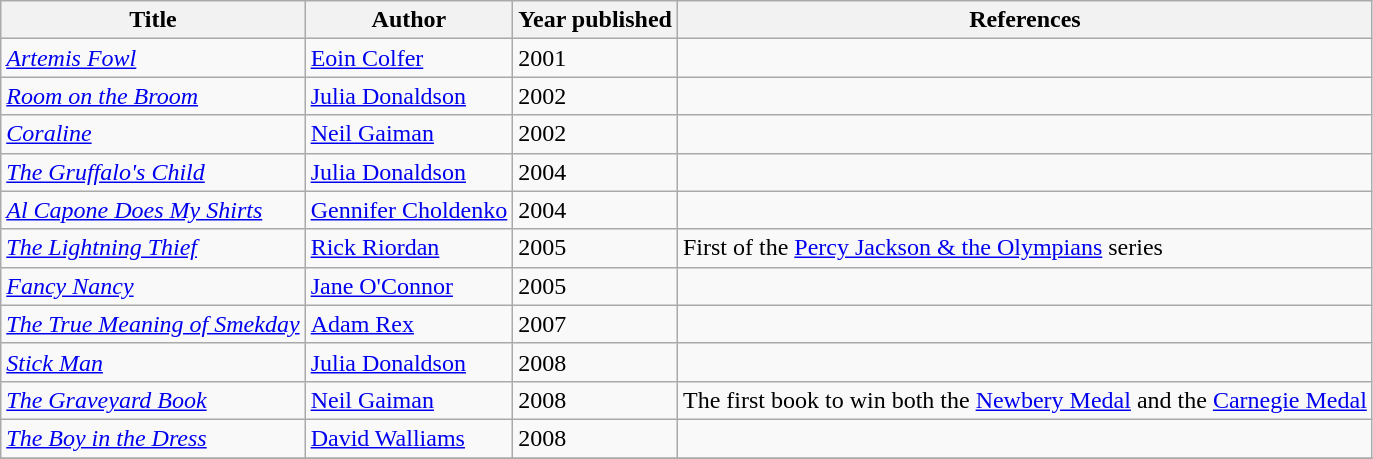<table class="wikitable sortable">
<tr>
<th>Title</th>
<th>Author</th>
<th>Year published</th>
<th>References</th>
</tr>
<tr>
<td><em><a href='#'>Artemis Fowl</a></em></td>
<td><a href='#'>Eoin Colfer</a></td>
<td>2001</td>
<td></td>
</tr>
<tr>
<td><em><a href='#'>Room on the Broom</a></em></td>
<td><a href='#'>Julia Donaldson</a></td>
<td>2002</td>
<td></td>
</tr>
<tr>
<td><em><a href='#'>Coraline</a></em></td>
<td><a href='#'>Neil Gaiman</a></td>
<td>2002</td>
<td></td>
</tr>
<tr>
<td><em><a href='#'>The Gruffalo's Child</a></em></td>
<td><a href='#'>Julia Donaldson</a></td>
<td>2004</td>
<td></td>
</tr>
<tr>
<td><em><a href='#'>Al Capone Does My Shirts</a></em></td>
<td><a href='#'>Gennifer Choldenko</a></td>
<td>2004</td>
<td></td>
</tr>
<tr>
<td><em><a href='#'>The Lightning Thief</a></em></td>
<td><a href='#'>Rick Riordan</a></td>
<td>2005</td>
<td>First of the <a href='#'>Percy Jackson & the Olympians</a> series</td>
</tr>
<tr>
<td><em><a href='#'>Fancy Nancy</a></em></td>
<td><a href='#'>Jane O'Connor</a></td>
<td>2005</td>
<td></td>
</tr>
<tr>
<td><em><a href='#'>The True Meaning of Smekday</a></em></td>
<td><a href='#'>Adam Rex</a></td>
<td>2007</td>
<td></td>
</tr>
<tr>
<td><em><a href='#'>Stick Man</a></em></td>
<td><a href='#'>Julia Donaldson</a></td>
<td>2008</td>
<td></td>
</tr>
<tr>
<td><em><a href='#'>The Graveyard Book</a></em></td>
<td><a href='#'>Neil Gaiman</a></td>
<td>2008</td>
<td>The first book to win both the <a href='#'>Newbery Medal</a> and the <a href='#'>Carnegie Medal</a></td>
</tr>
<tr>
<td><em><a href='#'>The Boy in the Dress</a></em></td>
<td><a href='#'>David Walliams</a></td>
<td>2008</td>
<td></td>
</tr>
<tr>
</tr>
</table>
